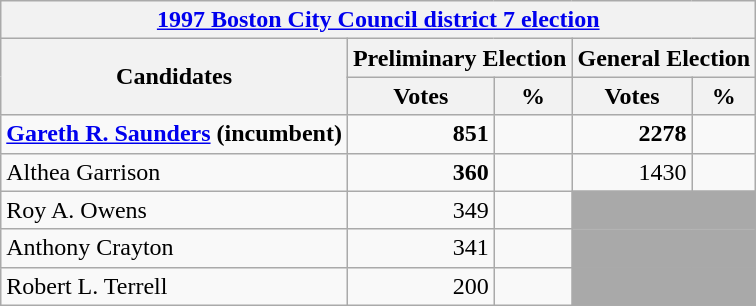<table class=wikitable>
<tr>
<th colspan=5><a href='#'>1997 Boston City Council district 7 election</a></th>
</tr>
<tr>
<th rowspan="2"><strong>Candidates</strong></th>
<th colspan=2><strong>Preliminary Election</strong></th>
<th colspan=2><strong>General Election</strong></th>
</tr>
<tr>
<th>Votes</th>
<th>%</th>
<th>Votes</th>
<th>%</th>
</tr>
<tr>
<td><strong><a href='#'>Gareth R. Saunders</a> (incumbent)</strong></td>
<td style="text-align:right;"><strong>851</strong></td>
<td style="text-align:right;"><strong></strong></td>
<td style="text-align:right;"><strong>2278</strong></td>
<td style="text-align:right;"><strong></strong></td>
</tr>
<tr>
<td>Althea Garrison</td>
<td style="text-align:right;"><strong>360</strong></td>
<td style="text-align:right;"><strong></strong></td>
<td style="text-align:right;">1430</td>
<td style="text-align:right;"></td>
</tr>
<tr>
<td>Roy A. Owens</td>
<td style="text-align:right;">349</td>
<td style="text-align:right;"></td>
<td colspan="2" style="background:darkgrey;"> </td>
</tr>
<tr>
<td>Anthony Crayton</td>
<td style="text-align:right;">341</td>
<td style="text-align:right;"></td>
<td colspan="2" style="background:darkgrey;"> </td>
</tr>
<tr>
<td>Robert L. Terrell</td>
<td style="text-align:right;">200</td>
<td style="text-align:right;"></td>
<td colspan="2" style="background:darkgrey;"> </td>
</tr>
</table>
